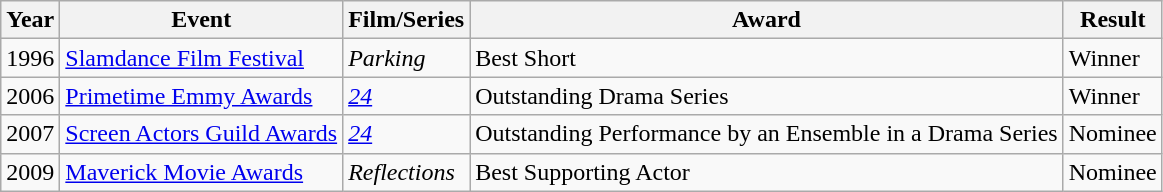<table class="wikitable sortable">
<tr>
<th>Year</th>
<th>Event</th>
<th>Film/Series</th>
<th>Award</th>
<th>Result</th>
</tr>
<tr>
<td>1996</td>
<td><a href='#'>Slamdance Film Festival</a></td>
<td><em>Parking</em></td>
<td>Best Short</td>
<td>Winner</td>
</tr>
<tr>
<td>2006</td>
<td><a href='#'>Primetime Emmy Awards</a></td>
<td><a href='#'><em>24</em></a></td>
<td>Outstanding Drama Series</td>
<td>Winner</td>
</tr>
<tr>
<td>2007</td>
<td><a href='#'>Screen Actors Guild Awards</a></td>
<td><a href='#'><em>24</em></a></td>
<td>Outstanding Performance by an Ensemble in a Drama Series</td>
<td>Nominee</td>
</tr>
<tr>
<td>2009</td>
<td><a href='#'>Maverick Movie Awards</a></td>
<td><em>Reflections</em></td>
<td>Best Supporting Actor</td>
<td>Nominee</td>
</tr>
</table>
